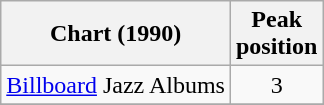<table class="wikitable">
<tr>
<th>Chart (1990)</th>
<th>Peak<br>position</th>
</tr>
<tr>
<td><a href='#'>Billboard</a> Jazz Albums</td>
<td align=center>3</td>
</tr>
<tr>
</tr>
</table>
